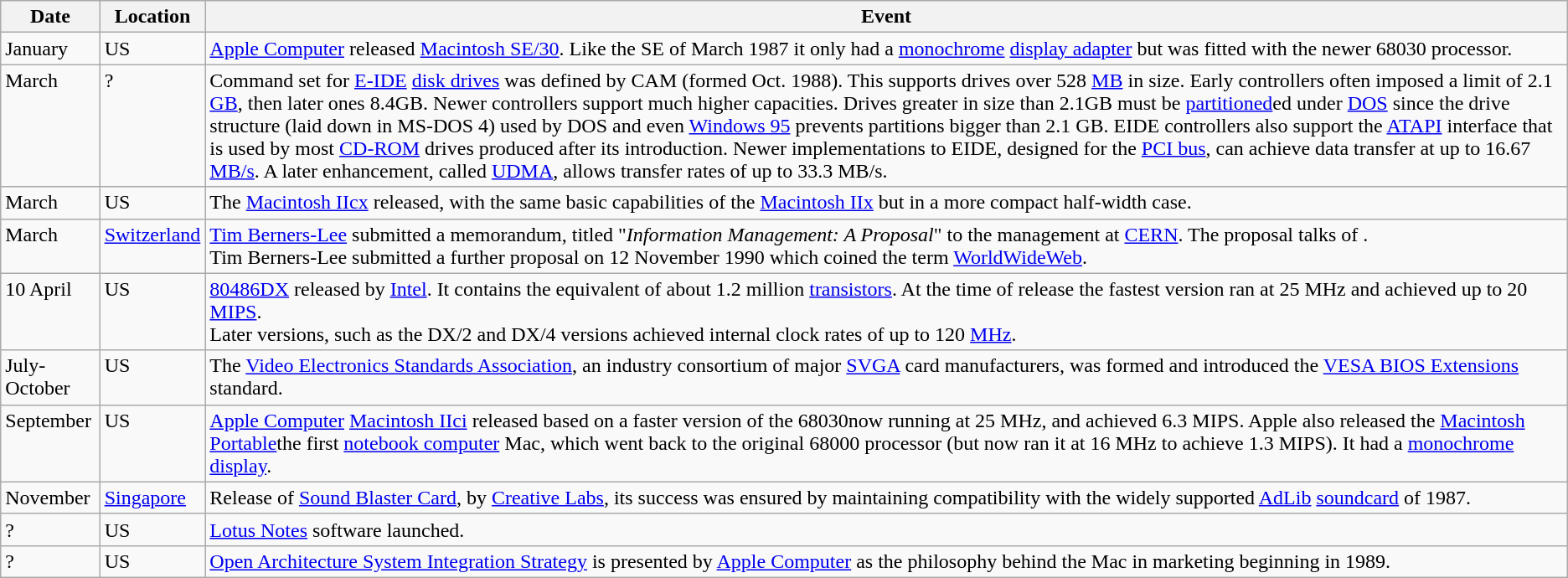<table class="wikitable sortable">
<tr>
<th>Date</th>
<th>Location</th>
<th class="unsortable">Event</th>
</tr>
<tr valign="top">
<td>January</td>
<td>US</td>
<td><a href='#'>Apple Computer</a> released <a href='#'>Macintosh SE/30</a>. Like the SE of March 1987 it only had a <a href='#'>monochrome</a> <a href='#'>display adapter</a> but was fitted with the newer 68030 processor.</td>
</tr>
<tr valign="top">
<td>March</td>
<td>?</td>
<td>Command set for <a href='#'>E-IDE</a> <a href='#'>disk drives</a> was defined by CAM (formed Oct. 1988). This supports drives over 528 <a href='#'>MB</a> in size. Early controllers often imposed a limit of 2.1 <a href='#'>GB</a>, then later ones 8.4GB. Newer controllers support much higher capacities. Drives greater in size than 2.1GB must be <a href='#'>partitioned</a>ed under <a href='#'>DOS</a> since the drive structure (laid down in MS-DOS 4) used by DOS and even <a href='#'>Windows 95</a> prevents partitions bigger than 2.1 GB. EIDE controllers also support the <a href='#'>ATAPI</a> interface that is used by most <a href='#'>CD-ROM</a> drives produced after its introduction. Newer implementations to EIDE, designed for the <a href='#'>PCI bus</a>, can achieve data transfer at up to 16.67 <a href='#'>MB/s</a>. A later enhancement, called <a href='#'>UDMA</a>, allows transfer rates of up to 33.3 MB/s.</td>
</tr>
<tr valign="top">
<td>March</td>
<td>US</td>
<td>The <a href='#'>Macintosh IIcx</a> released, with the same basic capabilities of the <a href='#'>Macintosh IIx</a> but in a more compact half-width case.</td>
</tr>
<tr valign="top">
<td>March</td>
<td><a href='#'>Switzerland</a></td>
<td><a href='#'>Tim Berners-Lee</a> submitted a memorandum, titled "<em>Information Management: A Proposal</em>" to the management at <a href='#'>CERN</a>. The proposal talks of .<br>Tim Berners-Lee submitted a further proposal on 12 November 1990 which coined the term <a href='#'>WorldWideWeb</a>.</td>
</tr>
<tr valign="top">
<td>10 April</td>
<td>US</td>
<td><a href='#'>80486DX</a> released by <a href='#'>Intel</a>. It contains the equivalent of about 1.2 million <a href='#'>transistors</a>. At the time of release the fastest version ran at 25 MHz and achieved up to 20 <a href='#'>MIPS</a>.<br>Later versions, such as the DX/2 and DX/4 versions achieved internal clock rates of up to 120 <a href='#'>MHz</a>.</td>
</tr>
<tr valign="top">
<td>July-October</td>
<td>US</td>
<td>The <a href='#'>Video Electronics Standards Association</a>, an industry consortium of major <a href='#'>SVGA</a> card manufacturers, was formed and introduced the <a href='#'>VESA BIOS Extensions</a> standard.</td>
</tr>
<tr valign="top">
<td>September</td>
<td>US</td>
<td><a href='#'>Apple Computer</a> <a href='#'>Macintosh IIci</a> released based on a faster version of the 68030now running at 25 MHz, and achieved 6.3 MIPS. Apple also released the <a href='#'>Macintosh Portable</a>the first <a href='#'>notebook computer</a> Mac, which went back to the original 68000 processor (but now ran it at 16 MHz to achieve 1.3 MIPS). It had a <a href='#'>monochrome display</a>.</td>
</tr>
<tr valign="top">
<td>November</td>
<td><a href='#'>Singapore</a></td>
<td>Release of <a href='#'>Sound Blaster Card</a>, by <a href='#'>Creative Labs</a>, its success was ensured by maintaining compatibility with the widely supported <a href='#'>AdLib</a> <a href='#'>soundcard</a> of 1987.</td>
</tr>
<tr valign="top">
<td>?</td>
<td>US</td>
<td><a href='#'>Lotus Notes</a> software launched.</td>
</tr>
<tr valign="top">
<td>?</td>
<td>US</td>
<td><a href='#'>Open Architecture System Integration Strategy</a> is presented by <a href='#'>Apple Computer</a> as the philosophy behind the Mac in marketing beginning in 1989.</td>
</tr>
</table>
